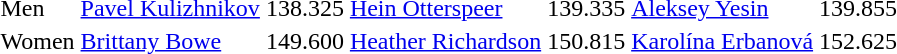<table>
<tr>
<td>Men<br></td>
<td><a href='#'>Pavel Kulizhnikov</a><br><small></small></td>
<td>138.325</td>
<td><a href='#'>Hein Otterspeer</a><br><small></small></td>
<td>139.335</td>
<td><a href='#'>Aleksey Yesin</a><br><small></small></td>
<td>139.855</td>
</tr>
<tr>
<td>Women<br></td>
<td><a href='#'>Brittany Bowe</a><br><small></small></td>
<td>149.600</td>
<td><a href='#'>Heather Richardson</a><br><small></small></td>
<td>150.815</td>
<td><a href='#'>Karolína Erbanová</a><br><small></small></td>
<td>152.625</td>
</tr>
</table>
